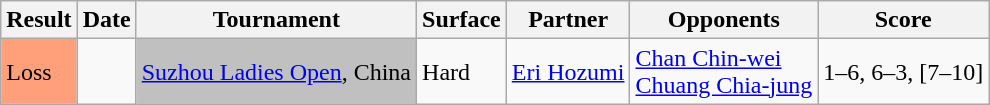<table class="sortable wikitable">
<tr>
<th>Result</th>
<th>Date</th>
<th>Tournament</th>
<th>Surface</th>
<th>Partner</th>
<th>Opponents</th>
<th class="unsortable">Score</th>
</tr>
<tr>
<td style="background:#ffa07a;">Loss</td>
<td><a href='#'></a></td>
<td style="background:silver;"><a href='#'>Suzhou Ladies Open</a>, China</td>
<td>Hard</td>
<td> <a href='#'>Eri Hozumi</a></td>
<td> <a href='#'>Chan Chin-wei</a> <br>  <a href='#'>Chuang Chia-jung</a></td>
<td>1–6, 6–3, [7–10]</td>
</tr>
</table>
